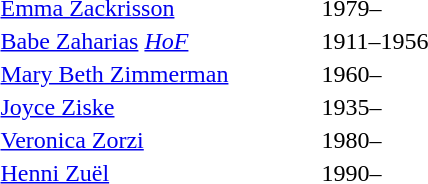<table>
<tr>
<td style="width:210px"> <a href='#'>Emma Zackrisson</a></td>
<td>1979–</td>
</tr>
<tr>
<td> <a href='#'>Babe Zaharias</a> <em><a href='#'><span>HoF</span></a></em></td>
<td>1911–1956</td>
</tr>
<tr>
<td> <a href='#'>Mary Beth Zimmerman</a></td>
<td>1960–</td>
</tr>
<tr>
<td> <a href='#'>Joyce Ziske</a></td>
<td>1935–</td>
</tr>
<tr>
<td> <a href='#'>Veronica Zorzi</a></td>
<td>1980–</td>
</tr>
<tr>
<td> <a href='#'>Henni Zuël</a></td>
<td>1990–</td>
</tr>
</table>
